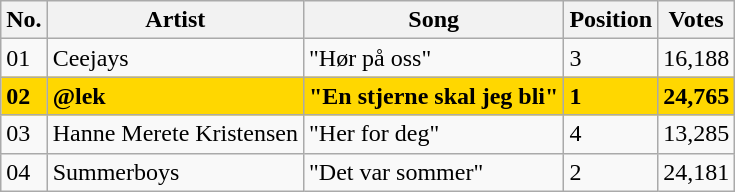<table class="wikitable sortable">
<tr>
<th>No.</th>
<th>Artist</th>
<th>Song</th>
<th>Position</th>
<th>Votes</th>
</tr>
<tr>
<td>01</td>
<td>Ceejays</td>
<td>"Hør på oss"</td>
<td>3</td>
<td>16,188</td>
</tr>
<tr style="font-weight:bold; background:gold;">
<td>02</td>
<td>@lek</td>
<td>"En stjerne skal jeg bli"</td>
<td>1</td>
<td>24,765</td>
</tr>
<tr>
<td>03</td>
<td>Hanne Merete Kristensen</td>
<td>"Her for deg"</td>
<td>4</td>
<td>13,285</td>
</tr>
<tr>
<td>04</td>
<td>Summerboys</td>
<td>"Det var sommer"</td>
<td>2</td>
<td>24,181</td>
</tr>
</table>
